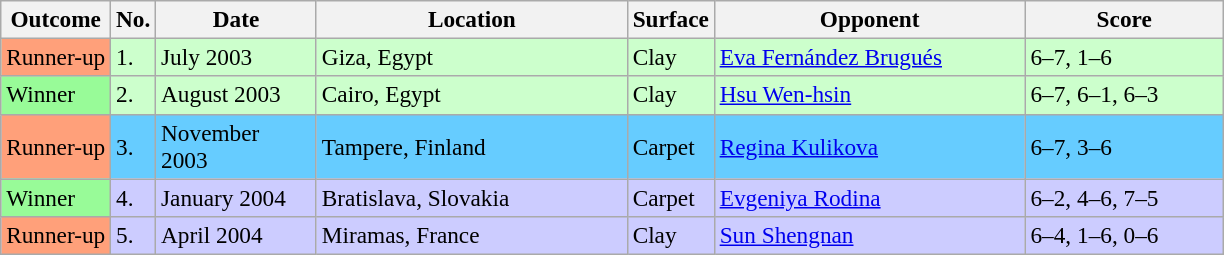<table class="sortable wikitable" style=font-size:97%>
<tr>
<th>Outcome</th>
<th>No.</th>
<th width=100>Date</th>
<th width=200>Location</th>
<th>Surface</th>
<th width=200>Opponent</th>
<th width=125>Score</th>
</tr>
<tr bgcolor=#CCFFCC>
<td bgcolor=#ffa07a>Runner-up</td>
<td>1.</td>
<td>July 2003</td>
<td>Giza, Egypt</td>
<td>Clay</td>
<td> <a href='#'>Eva Fernández Brugués</a></td>
<td>6–7, 1–6</td>
</tr>
<tr bgcolor=#CCFFCC>
<td bgcolor=#98fb98>Winner</td>
<td>2.</td>
<td>August 2003</td>
<td>Cairo, Egypt</td>
<td>Clay</td>
<td> <a href='#'>Hsu Wen-hsin</a></td>
<td>6–7, 6–1, 6–3</td>
</tr>
<tr bgcolor=#66CCFF>
<td bgcolor=#ffa07a>Runner-up</td>
<td>3.</td>
<td>November 2003</td>
<td>Tampere, Finland</td>
<td>Carpet</td>
<td> <a href='#'>Regina Kulikova</a></td>
<td>6–7, 3–6</td>
</tr>
<tr bgcolor=#ccccff>
<td bgcolor=#98fb98>Winner</td>
<td>4.</td>
<td>January 2004</td>
<td>Bratislava, Slovakia</td>
<td>Carpet</td>
<td> <a href='#'>Evgeniya Rodina</a></td>
<td>6–2, 4–6, 7–5</td>
</tr>
<tr bgcolor=#ccccff>
<td bgcolor=#ffa07a>Runner-up</td>
<td>5.</td>
<td>April 2004</td>
<td>Miramas, France</td>
<td>Clay</td>
<td> <a href='#'>Sun Shengnan</a></td>
<td>6–4, 1–6, 0–6</td>
</tr>
</table>
